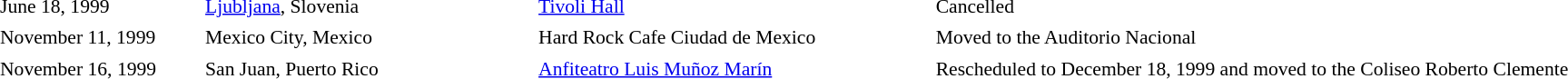<table cellpadding="2" style="border: 0px solid darkgray; font-size:90%">
<tr>
<th width="150"></th>
<th width="250"></th>
<th width="300"></th>
<th width="600"></th>
</tr>
<tr border="0">
<td>June 18, 1999</td>
<td><a href='#'>Ljubljana</a>, Slovenia</td>
<td><a href='#'>Tivoli Hall</a></td>
<td>Cancelled</td>
</tr>
<tr>
<td>November 11, 1999</td>
<td>Mexico City, Mexico</td>
<td>Hard Rock Cafe Ciudad de Mexico</td>
<td>Moved to the Auditorio Nacional</td>
</tr>
<tr>
<td>November 16, 1999</td>
<td>San Juan, Puerto Rico</td>
<td><a href='#'>Anfiteatro Luis Muñoz Marín</a></td>
<td>Rescheduled to December 18, 1999 and moved to the Coliseo Roberto Clemente</td>
</tr>
<tr>
</tr>
</table>
